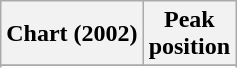<table class="wikitable sortable">
<tr>
<th align="left">Chart (2002)</th>
<th align="center">Peak<br>position</th>
</tr>
<tr>
</tr>
<tr>
</tr>
</table>
